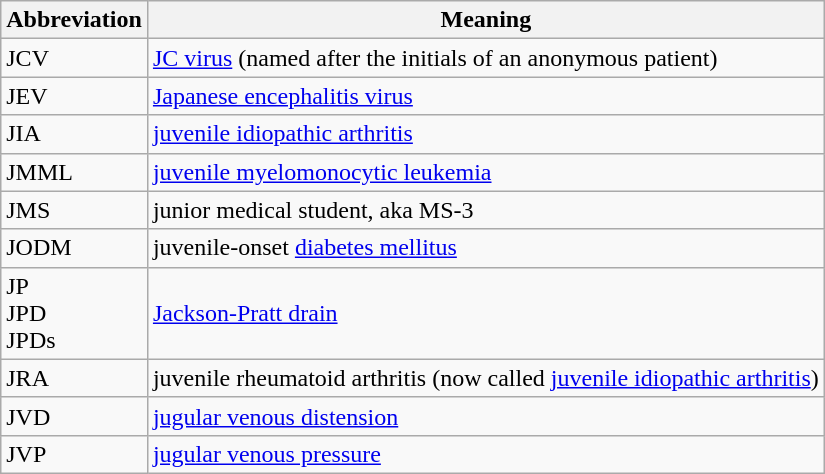<table class="wikitable sortable">
<tr>
<th scope="col">Abbreviation</th>
<th scope="col">Meaning</th>
</tr>
<tr>
<td>JCV</td>
<td><a href='#'>JC virus</a> (named after the initials of an anonymous patient)</td>
</tr>
<tr>
<td>JEV</td>
<td><a href='#'>Japanese encephalitis virus</a></td>
</tr>
<tr>
<td>JIA</td>
<td><a href='#'>juvenile idiopathic arthritis</a></td>
</tr>
<tr>
<td>JMML</td>
<td><a href='#'>juvenile myelomonocytic leukemia</a></td>
</tr>
<tr>
<td>JMS</td>
<td>junior medical student, aka MS-3</td>
</tr>
<tr>
<td>JODM</td>
<td>juvenile-onset <a href='#'>diabetes mellitus</a></td>
</tr>
<tr>
<td>JP <br> JPD <br> JPDs</td>
<td><a href='#'>Jackson-Pratt drain</a></td>
</tr>
<tr>
<td>JRA</td>
<td>juvenile rheumatoid arthritis (now called <a href='#'>juvenile idiopathic arthritis</a>)</td>
</tr>
<tr>
<td>JVD</td>
<td><a href='#'>jugular venous distension</a></td>
</tr>
<tr>
<td>JVP</td>
<td><a href='#'>jugular venous pressure</a></td>
</tr>
</table>
